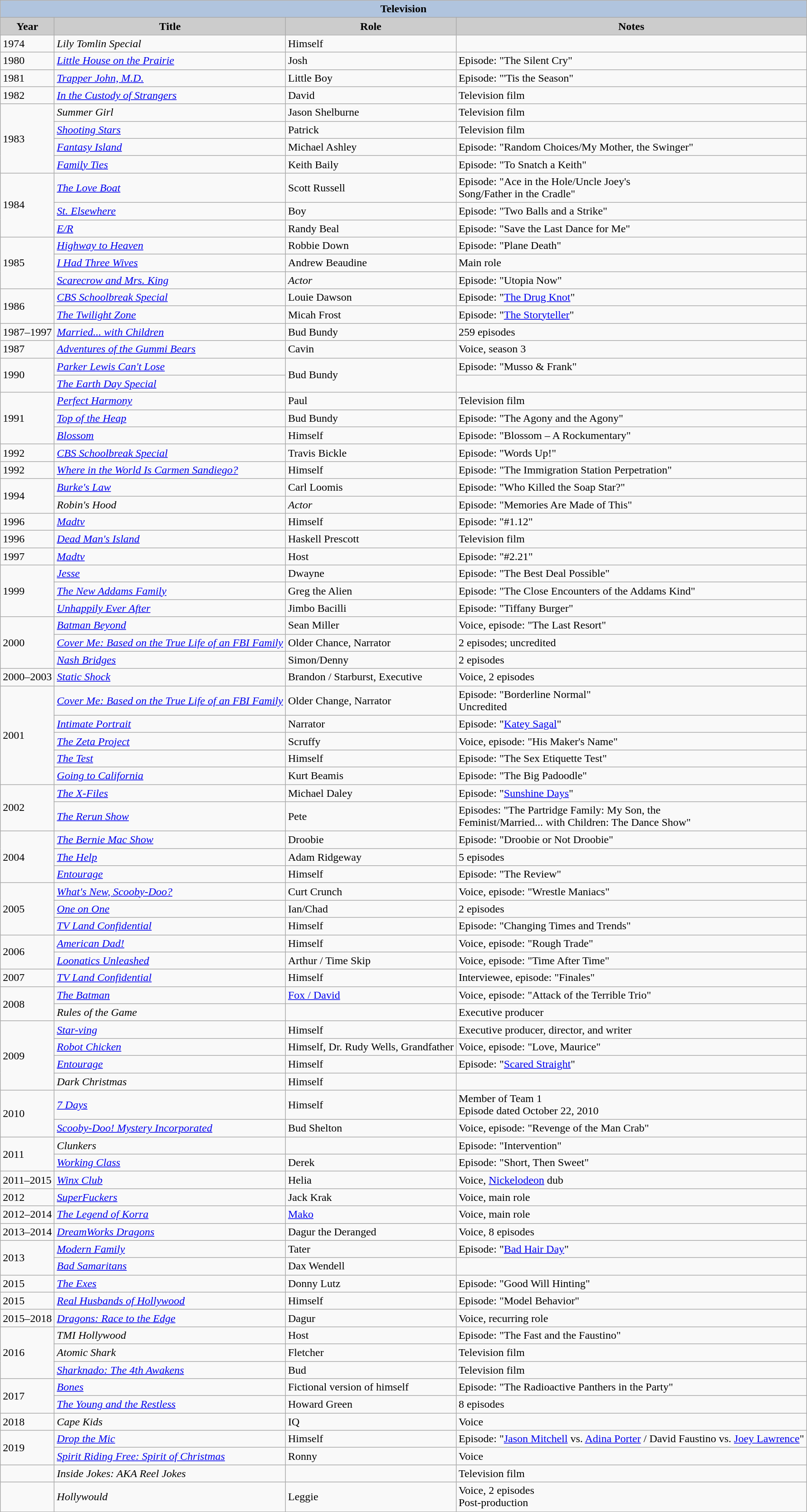<table class="wikitable">
<tr>
<th colspan=4 style="background:#B0C4DE;">Television</th>
</tr>
<tr align="center">
<th style="background: #CCCCCC;">Year</th>
<th style="background: #CCCCCC;">Title</th>
<th style="background: #CCCCCC;">Role</th>
<th style="background: #CCCCCC;">Notes</th>
</tr>
<tr>
<td>1974</td>
<td><em>Lily Tomlin Special</em></td>
<td>Himself</td>
<td></td>
</tr>
<tr>
<td>1980</td>
<td><em><a href='#'>Little House on the Prairie</a></em></td>
<td>Josh</td>
<td>Episode: "The Silent Cry"</td>
</tr>
<tr>
<td>1981</td>
<td><em><a href='#'>Trapper John, M.D.</a></em></td>
<td>Little Boy</td>
<td>Episode: "'Tis the Season"</td>
</tr>
<tr>
<td>1982</td>
<td><em><a href='#'>In the Custody of Strangers</a></em></td>
<td>David</td>
<td>Television film</td>
</tr>
<tr>
<td rowspan=4>1983</td>
<td><em>Summer Girl</em></td>
<td>Jason Shelburne</td>
<td>Television film</td>
</tr>
<tr>
<td><em><a href='#'>Shooting Stars</a></em></td>
<td>Patrick</td>
<td>Television film</td>
</tr>
<tr>
<td><em><a href='#'>Fantasy Island</a></em></td>
<td>Michael Ashley</td>
<td>Episode: "Random Choices/My Mother, the Swinger"</td>
</tr>
<tr>
<td><em><a href='#'>Family Ties</a></em></td>
<td>Keith Baily</td>
<td>Episode: "To Snatch a Keith"</td>
</tr>
<tr>
<td rowspan=3>1984</td>
<td><em><a href='#'>The Love Boat</a></em></td>
<td>Scott Russell</td>
<td>Episode: "Ace in the Hole/Uncle Joey's<br>Song/Father in the Cradle"</td>
</tr>
<tr>
<td><em><a href='#'>St. Elsewhere</a></em></td>
<td>Boy</td>
<td>Episode: "Two Balls and a Strike"</td>
</tr>
<tr>
<td><em><a href='#'>E/R</a></em></td>
<td>Randy Beal</td>
<td>Episode: "Save the Last Dance for Me"</td>
</tr>
<tr>
<td rowspan=3>1985</td>
<td><em><a href='#'>Highway to Heaven</a></em></td>
<td>Robbie Down</td>
<td>Episode: "Plane Death"</td>
</tr>
<tr>
<td><em><a href='#'>I Had Three Wives</a></em></td>
<td>Andrew Beaudine</td>
<td>Main role</td>
</tr>
<tr>
<td><em><a href='#'>Scarecrow and Mrs. King</a></em></td>
<td><em>Actor</em></td>
<td>Episode: "Utopia Now"</td>
</tr>
<tr>
<td rowspan=2>1986</td>
<td><em><a href='#'>CBS Schoolbreak Special</a></em></td>
<td>Louie Dawson</td>
<td>Episode: "<a href='#'>The Drug Knot</a>"</td>
</tr>
<tr>
<td><em><a href='#'>The Twilight Zone</a></em></td>
<td>Micah Frost</td>
<td>Episode: "<a href='#'>The Storyteller</a>"</td>
</tr>
<tr>
<td>1987–1997</td>
<td><em><a href='#'>Married... with Children</a></em></td>
<td>Bud Bundy</td>
<td>259 episodes</td>
</tr>
<tr>
<td>1987</td>
<td><em><a href='#'>Adventures of the Gummi Bears</a></em></td>
<td>Cavin</td>
<td>Voice, season 3</td>
</tr>
<tr>
<td rowspan=2>1990</td>
<td><em><a href='#'>Parker Lewis Can't Lose</a></em></td>
<td rowspan="2">Bud Bundy</td>
<td>Episode: "Musso & Frank"</td>
</tr>
<tr>
<td><em><a href='#'>The Earth Day Special</a></em></td>
<td></td>
</tr>
<tr>
<td rowspan=3>1991</td>
<td><em><a href='#'>Perfect Harmony</a></em></td>
<td>Paul</td>
<td>Television film</td>
</tr>
<tr>
<td><em><a href='#'>Top of the Heap</a></em></td>
<td>Bud Bundy</td>
<td>Episode: "The Agony and the Agony"</td>
</tr>
<tr>
<td><em><a href='#'>Blossom</a></em></td>
<td>Himself</td>
<td>Episode: "Blossom – A Rockumentary"</td>
</tr>
<tr>
<td>1992</td>
<td><em><a href='#'>CBS Schoolbreak Special</a></em></td>
<td>Travis Bickle</td>
<td>Episode: "Words Up!"</td>
</tr>
<tr>
<td>1992</td>
<td><em><a href='#'>Where in the World Is Carmen Sandiego?</a></em></td>
<td>Himself</td>
<td>Episode: "The Immigration Station Perpetration"</td>
</tr>
<tr>
<td rowspan=2>1994</td>
<td><em><a href='#'>Burke's Law</a></em></td>
<td>Carl Loomis</td>
<td>Episode: "Who Killed the Soap Star?"</td>
</tr>
<tr>
<td><em>Robin's Hood</em></td>
<td><em>Actor</em></td>
<td>Episode: "Memories Are Made of This"</td>
</tr>
<tr>
<td>1996</td>
<td><em><a href='#'>Madtv</a></em></td>
<td>Himself</td>
<td>Episode: "#1.12"</td>
</tr>
<tr>
<td>1996</td>
<td><em><a href='#'>Dead Man's Island</a></em></td>
<td>Haskell Prescott</td>
<td>Television film</td>
</tr>
<tr>
<td>1997</td>
<td><em><a href='#'>Madtv</a></em></td>
<td>Host</td>
<td>Episode: "#2.21"</td>
</tr>
<tr>
<td rowspan=3>1999</td>
<td><em><a href='#'>Jesse</a></em></td>
<td>Dwayne</td>
<td>Episode: "The Best Deal Possible"</td>
</tr>
<tr>
<td><em><a href='#'>The New Addams Family</a></em></td>
<td>Greg the Alien</td>
<td>Episode: "The Close Encounters of the Addams Kind"</td>
</tr>
<tr>
<td><em><a href='#'>Unhappily Ever After</a></em></td>
<td>Jimbo Bacilli</td>
<td>Episode: "Tiffany Burger"</td>
</tr>
<tr>
<td rowspan=3>2000</td>
<td><em><a href='#'>Batman Beyond</a></em></td>
<td>Sean Miller</td>
<td>Voice, episode: "The Last Resort"</td>
</tr>
<tr>
<td><em><a href='#'>Cover Me: Based on the True Life of an FBI Family</a></em></td>
<td>Older Chance, Narrator</td>
<td>2 episodes; uncredited</td>
</tr>
<tr>
<td><em><a href='#'>Nash Bridges</a></em></td>
<td>Simon/Denny</td>
<td>2 episodes</td>
</tr>
<tr>
<td>2000–2003</td>
<td><em><a href='#'>Static Shock</a></em></td>
<td>Brandon / Starburst, Executive</td>
<td>Voice, 2 episodes</td>
</tr>
<tr>
<td rowspan=5>2001</td>
<td><em><a href='#'>Cover Me: Based on the True Life of an FBI Family</a></em></td>
<td>Older Change, Narrator</td>
<td>Episode: "Borderline Normal" <br> Uncredited</td>
</tr>
<tr>
<td><em><a href='#'>Intimate Portrait</a></em></td>
<td>Narrator</td>
<td>Episode: "<a href='#'>Katey Sagal</a>"</td>
</tr>
<tr>
<td><em><a href='#'>The Zeta Project</a></em></td>
<td>Scruffy</td>
<td>Voice, episode: "His Maker's Name"</td>
</tr>
<tr>
<td><em><a href='#'>The Test</a></em></td>
<td>Himself</td>
<td>Episode: "The Sex Etiquette Test"</td>
</tr>
<tr>
<td><em><a href='#'>Going to California</a></em></td>
<td>Kurt Beamis</td>
<td>Episode: "The Big Padoodle"</td>
</tr>
<tr>
<td rowspan=2>2002</td>
<td><em><a href='#'>The X-Files</a></em></td>
<td>Michael Daley</td>
<td>Episode: "<a href='#'>Sunshine Days</a>"</td>
</tr>
<tr>
<td><em><a href='#'>The Rerun Show</a></em></td>
<td>Pete</td>
<td>Episodes: "The Partridge Family: My Son, the<br>Feminist/Married... with Children: The Dance Show"</td>
</tr>
<tr>
<td rowspan=3>2004</td>
<td><em><a href='#'>The Bernie Mac Show</a></em></td>
<td>Droobie</td>
<td>Episode: "Droobie or Not Droobie"</td>
</tr>
<tr>
<td><em><a href='#'>The Help</a></em></td>
<td>Adam Ridgeway</td>
<td>5 episodes</td>
</tr>
<tr>
<td><em><a href='#'>Entourage</a></em></td>
<td>Himself</td>
<td>Episode: "The Review"</td>
</tr>
<tr>
<td rowspan=3>2005</td>
<td><em><a href='#'>What's New, Scooby-Doo?</a></em></td>
<td>Curt Crunch</td>
<td>Voice, episode: "Wrestle Maniacs"</td>
</tr>
<tr>
<td><em><a href='#'>One on One</a></em></td>
<td>Ian/Chad</td>
<td>2 episodes</td>
</tr>
<tr>
<td><em><a href='#'>TV Land Confidential</a></em></td>
<td>Himself</td>
<td>Episode: "Changing Times and Trends"</td>
</tr>
<tr>
<td rowspan=2>2006</td>
<td><em><a href='#'>American Dad!</a></em></td>
<td>Himself</td>
<td>Voice, episode: "Rough Trade"</td>
</tr>
<tr>
<td><em><a href='#'>Loonatics Unleashed</a></em></td>
<td>Arthur / Time Skip</td>
<td>Voice, episode: "Time After Time"</td>
</tr>
<tr>
<td>2007</td>
<td><em><a href='#'>TV Land Confidential</a></em></td>
<td>Himself</td>
<td>Interviewee, episode: "Finales"</td>
</tr>
<tr>
<td rowspan=2>2008</td>
<td><em><a href='#'>The Batman</a></em></td>
<td><a href='#'>Fox / David</a></td>
<td>Voice, episode: "Attack of the Terrible Trio"</td>
</tr>
<tr>
<td><em>Rules of the Game</em></td>
<td></td>
<td>Executive producer</td>
</tr>
<tr>
<td rowspan=4>2009</td>
<td><em><a href='#'>Star-ving</a></em></td>
<td>Himself</td>
<td>Executive producer, director, and writer</td>
</tr>
<tr>
<td><em><a href='#'>Robot Chicken</a></em></td>
<td>Himself, Dr. Rudy Wells, Grandfather</td>
<td>Voice, episode: "Love, Maurice"</td>
</tr>
<tr>
<td><em><a href='#'>Entourage</a></em></td>
<td>Himself</td>
<td>Episode: "<a href='#'>Scared Straight</a>"</td>
</tr>
<tr>
<td><em>Dark Christmas</em></td>
<td>Himself</td>
</tr>
<tr>
<td rowspan=2>2010</td>
<td><em><a href='#'>7 Days</a></em></td>
<td>Himself</td>
<td>Member of Team 1 <br> Episode dated October 22, 2010</td>
</tr>
<tr>
<td><em><a href='#'>Scooby-Doo! Mystery Incorporated</a></em></td>
<td>Bud Shelton</td>
<td>Voice, episode: "Revenge of the Man Crab"</td>
</tr>
<tr>
<td rowspan=2>2011</td>
<td><em>Clunkers</em></td>
<td></td>
<td>Episode: "Intervention"</td>
</tr>
<tr>
<td><em><a href='#'>Working Class</a></em></td>
<td>Derek</td>
<td>Episode: "Short, Then Sweet"</td>
</tr>
<tr>
<td>2011–2015</td>
<td><em><a href='#'>Winx Club</a></em></td>
<td>Helia</td>
<td>Voice, <a href='#'>Nickelodeon</a> dub</td>
</tr>
<tr>
<td>2012</td>
<td><em><a href='#'>SuperFuckers</a></em></td>
<td>Jack Krak</td>
<td>Voice, main role</td>
</tr>
<tr>
<td>2012–2014</td>
<td><em><a href='#'>The Legend of Korra</a></em></td>
<td><a href='#'>Mako</a></td>
<td>Voice, main role</td>
</tr>
<tr>
<td>2013–2014</td>
<td><em><a href='#'>DreamWorks Dragons</a></em></td>
<td>Dagur the Deranged</td>
<td>Voice, 8 episodes</td>
</tr>
<tr>
<td rowspan=2>2013</td>
<td><em><a href='#'>Modern Family</a></em></td>
<td>Tater</td>
<td>Episode: "<a href='#'>Bad Hair Day</a>"</td>
</tr>
<tr>
<td><em><a href='#'>Bad Samaritans</a></em></td>
<td>Dax Wendell</td>
<td></td>
</tr>
<tr>
<td>2015</td>
<td><em><a href='#'>The Exes</a></em></td>
<td>Donny Lutz</td>
<td>Episode: "Good Will Hinting"</td>
</tr>
<tr>
<td>2015</td>
<td><em><a href='#'>Real Husbands of Hollywood</a></em></td>
<td>Himself</td>
<td>Episode: "Model Behavior"</td>
</tr>
<tr>
<td>2015–2018</td>
<td><em><a href='#'>Dragons: Race to the Edge</a></em></td>
<td>Dagur</td>
<td>Voice, recurring role</td>
</tr>
<tr>
<td rowspan=3>2016</td>
<td><em>TMI Hollywood</em></td>
<td>Host</td>
<td>Episode: "The Fast and the Faustino"</td>
</tr>
<tr>
<td><em>Atomic Shark</em></td>
<td>Fletcher</td>
<td>Television film</td>
</tr>
<tr>
<td><em><a href='#'>Sharknado: The 4th Awakens</a></em></td>
<td>Bud</td>
<td>Television film</td>
</tr>
<tr>
<td rowspan=2>2017</td>
<td><em><a href='#'>Bones</a></em></td>
<td>Fictional version of himself</td>
<td>Episode: "The Radioactive Panthers in the Party"</td>
</tr>
<tr>
<td><em><a href='#'>The Young and the Restless</a></em></td>
<td>Howard Green</td>
<td>8 episodes</td>
</tr>
<tr>
<td>2018</td>
<td><em>Cape Kids</em></td>
<td>IQ</td>
<td>Voice</td>
</tr>
<tr>
<td rowspan=2>2019</td>
<td><em><a href='#'>Drop the Mic</a></em></td>
<td>Himself</td>
<td>Episode: "<a href='#'>Jason Mitchell</a> vs. <a href='#'>Adina Porter</a> / David Faustino vs. <a href='#'>Joey Lawrence</a>"</td>
</tr>
<tr>
<td><em><a href='#'>Spirit Riding Free: Spirit of Christmas</a></em></td>
<td>Ronny</td>
<td>Voice</td>
</tr>
<tr>
<td></td>
<td><em>Inside Jokes: AKA Reel Jokes</em></td>
<td></td>
<td>Television film</td>
</tr>
<tr>
<td></td>
<td><em>Hollywould</em></td>
<td>Leggie</td>
<td>Voice, 2 episodes<br>Post-production</td>
</tr>
</table>
